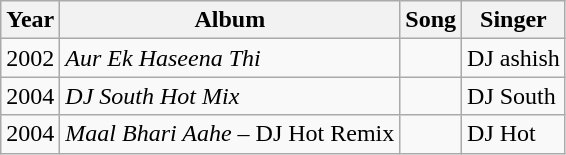<table class="wikitable">
<tr>
<th>Year</th>
<th>Album</th>
<th>Song</th>
<th>Singer</th>
</tr>
<tr>
<td>2002</td>
<td><em>Aur Ek Haseena Thi</em></td>
<td></td>
<td>DJ ashish</td>
</tr>
<tr>
<td>2004</td>
<td><em>DJ South Hot Mix</em></td>
<td></td>
<td>DJ South</td>
</tr>
<tr>
<td>2004</td>
<td><em>Maal Bhari Aahe</em> – DJ Hot Remix</td>
<td></td>
<td>DJ Hot</td>
</tr>
</table>
